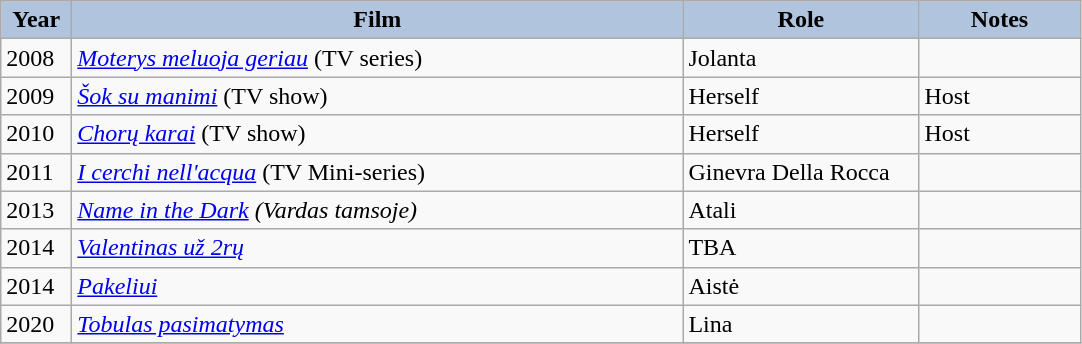<table class="wikitable">
<tr>
<th width="40pt" style="background:#B0C4DE;">Year</th>
<th width="400pt" style="background:#B0C4DE;">Film</th>
<th width="150pt" style="background:#B0C4DE;">Role</th>
<th width="100pt" style="background:#B0C4DE;">Notes</th>
</tr>
<tr>
<td>2008</td>
<td><em><a href='#'>Moterys meluoja geriau</a></em> (TV series)</td>
<td>Jolanta</td>
<td></td>
</tr>
<tr>
<td>2009</td>
<td><em><a href='#'>Šok su manimi</a></em> (TV show)</td>
<td>Herself</td>
<td>Host</td>
</tr>
<tr>
<td>2010</td>
<td><em><a href='#'>Chorų karai</a></em> (TV show)</td>
<td>Herself</td>
<td>Host</td>
</tr>
<tr>
<td>2011</td>
<td><em><a href='#'>I cerchi nell'acqua</a></em> (TV Mini-series)</td>
<td>Ginevra Della Rocca</td>
<td></td>
</tr>
<tr>
<td>2013</td>
<td><em><a href='#'>Name in the Dark</a> (Vardas tamsoje)</em></td>
<td>Atali</td>
<td></td>
</tr>
<tr>
<td>2014</td>
<td><em><a href='#'>Valentinas už 2rų</a></em></td>
<td>TBA</td>
<td></td>
</tr>
<tr>
<td>2014</td>
<td><em><a href='#'>Pakeliui</a></em></td>
<td>Aistė</td>
<td></td>
</tr>
<tr>
<td>2020</td>
<td><em><a href='#'>Tobulas pasimatymas</a></em></td>
<td>Lina</td>
<td></td>
</tr>
<tr>
</tr>
</table>
